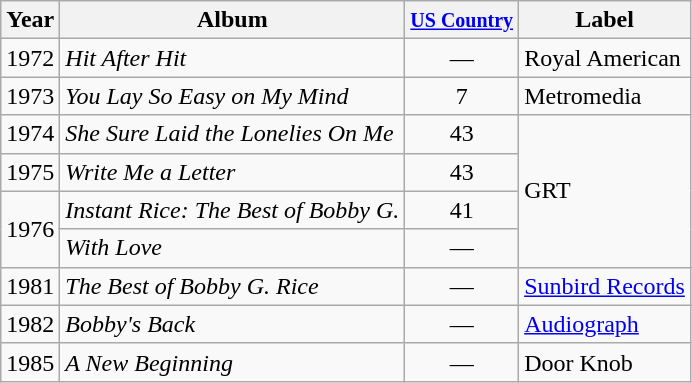<table class="wikitable">
<tr>
<th>Year</th>
<th>Album</th>
<th><small><a href='#'>US Country</a></small></th>
<th>Label</th>
</tr>
<tr>
<td>1972</td>
<td><em>Hit After Hit</em></td>
<td align="center">—</td>
<td>Royal American</td>
</tr>
<tr>
<td>1973</td>
<td><em>You Lay So Easy on My Mind</em></td>
<td align="center">7</td>
<td>Metromedia</td>
</tr>
<tr>
<td>1974</td>
<td><em>She Sure Laid the Lonelies On Me</em></td>
<td align="center">43</td>
<td rowspan="4">GRT</td>
</tr>
<tr>
<td>1975</td>
<td><em>Write Me a Letter</em></td>
<td align="center">43</td>
</tr>
<tr>
<td rowspan="2">1976</td>
<td><em>Instant Rice: The Best of Bobby G.</em></td>
<td align="center">41</td>
</tr>
<tr>
<td><em>With Love</em></td>
<td align="center">—</td>
</tr>
<tr>
<td>1981</td>
<td><em>The Best of Bobby G. Rice</em></td>
<td align="center">—</td>
<td><a href='#'>Sunbird Records</a></td>
</tr>
<tr>
<td>1982</td>
<td><em>Bobby's Back</em></td>
<td align="center">—</td>
<td><a href='#'>Audiograph</a></td>
</tr>
<tr>
<td>1985</td>
<td><em>A New Beginning</em></td>
<td align="center">—</td>
<td>Door Knob</td>
</tr>
</table>
